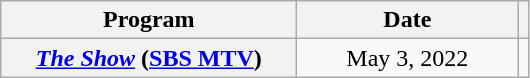<table class="wikitable plainrowheaders" style="text-align:center;">
<tr>
<th width="190">Program</th>
<th width="140">Date</th>
<th class="unsortable"></th>
</tr>
<tr>
<th scope="row"><em><a href='#'>The Show</a></em> (<a href='#'>SBS MTV</a>)</th>
<td>May 3, 2022</td>
<td></td>
</tr>
</table>
